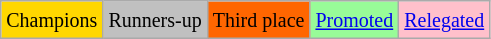<table class="wikitable">
<tr>
<td bgcolor=gold><small>Champions</small></td>
<td bgcolor=silver><small>Runners-up</small></td>
<td bgcolor=ff6600><small>Third place</small></td>
<td bgcolor=palegreen><small><a href='#'>Promoted</a></small></td>
<td bgcolor=pink><small><a href='#'>Relegated</a></small></td>
</tr>
</table>
